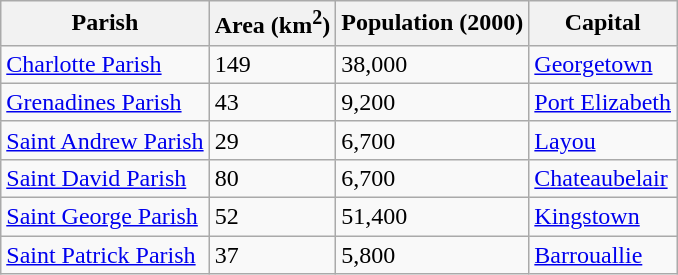<table class="wikitable sortable">
<tr>
<th>Parish</th>
<th>Area (km<sup>2</sup>)</th>
<th>Population (2000)</th>
<th>Capital</th>
</tr>
<tr>
<td><a href='#'>Charlotte Parish</a></td>
<td>149</td>
<td>38,000</td>
<td><a href='#'>Georgetown</a></td>
</tr>
<tr>
<td><a href='#'>Grenadines Parish</a></td>
<td>43</td>
<td>9,200</td>
<td><a href='#'>Port Elizabeth</a></td>
</tr>
<tr>
<td><a href='#'>Saint Andrew Parish</a></td>
<td>29</td>
<td>6,700</td>
<td><a href='#'>Layou</a></td>
</tr>
<tr>
<td><a href='#'>Saint David Parish</a></td>
<td>80</td>
<td>6,700</td>
<td><a href='#'>Chateaubelair</a></td>
</tr>
<tr>
<td><a href='#'>Saint George Parish</a></td>
<td>52</td>
<td>51,400</td>
<td><a href='#'>Kingstown</a></td>
</tr>
<tr>
<td><a href='#'>Saint Patrick Parish</a></td>
<td>37</td>
<td>5,800</td>
<td><a href='#'>Barrouallie</a></td>
</tr>
</table>
